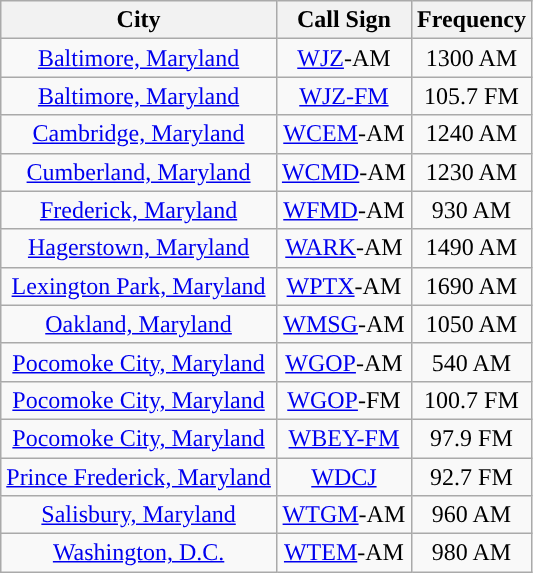<table class="wikitable"; style= "text-align:center">
<tr>
<th width=px>City</th>
<th width=px>Call Sign</th>
<th width=px>Frequency</th>
</tr>
<tr>
<td><a href='#'>Baltimore, Maryland</a></td>
<td><a href='#'>WJZ</a>-AM</td>
<td>1300 AM</td>
</tr>
<tr>
<td><a href='#'>Baltimore, Maryland</a></td>
<td><a href='#'>WJZ-FM</a></td>
<td>105.7 FM</td>
</tr>
<tr>
<td><a href='#'>Cambridge, Maryland</a></td>
<td><a href='#'>WCEM</a>-AM</td>
<td>1240 AM</td>
</tr>
<tr>
<td><a href='#'>Cumberland, Maryland</a></td>
<td><a href='#'>WCMD</a>-AM</td>
<td>1230 AM</td>
</tr>
<tr>
<td><a href='#'>Frederick, Maryland</a></td>
<td><a href='#'>WFMD</a>-AM</td>
<td>930 AM</td>
</tr>
<tr>
<td><a href='#'>Hagerstown, Maryland</a></td>
<td><a href='#'>WARK</a>-AM</td>
<td>1490 AM</td>
</tr>
<tr>
<td><a href='#'>Lexington Park, Maryland</a></td>
<td><a href='#'>WPTX</a>-AM</td>
<td>1690 AM</td>
</tr>
<tr>
<td><a href='#'>Oakland, Maryland</a></td>
<td><a href='#'>WMSG</a>-AM</td>
<td>1050 AM</td>
</tr>
<tr>
<td><a href='#'>Pocomoke City, Maryland</a></td>
<td><a href='#'>WGOP</a>-AM</td>
<td>540 AM</td>
</tr>
<tr>
<td><a href='#'>Pocomoke City, Maryland</a></td>
<td><a href='#'>WGOP</a>-FM</td>
<td>100.7 FM</td>
</tr>
<tr>
<td><a href='#'>Pocomoke City, Maryland</a></td>
<td><a href='#'>WBEY-FM</a></td>
<td>97.9 FM</td>
</tr>
<tr>
<td><a href='#'>Prince Frederick, Maryland</a></td>
<td><a href='#'>WDCJ</a></td>
<td>92.7 FM</td>
</tr>
<tr>
<td><a href='#'>Salisbury, Maryland</a></td>
<td><a href='#'>WTGM</a>-AM</td>
<td>960 AM</td>
</tr>
<tr>
<td><a href='#'>Washington, D.C.</a></td>
<td><a href='#'>WTEM</a>-AM</td>
<td>980 AM</td>
</tr>
</table>
